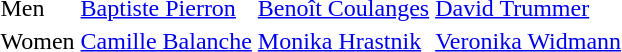<table>
<tr>
<td align="left">Men</td>
<td> <a href='#'>Baptiste Pierron</a></td>
<td> <a href='#'>Benoît Coulanges</a></td>
<td> <a href='#'>David Trummer</a></td>
</tr>
<tr>
<td align="left">Women</td>
<td> <a href='#'>Camille Balanche</a></td>
<td> <a href='#'>Monika Hrastnik</a></td>
<td> <a href='#'>Veronika Widmann</a></td>
</tr>
</table>
